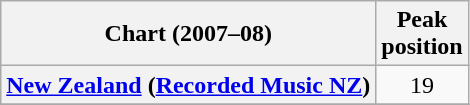<table class="wikitable sortable plainrowheaders" style="text-align:center">
<tr>
<th scope="col">Chart (2007–08)</th>
<th scope="col">Peak<br>position</th>
</tr>
<tr>
<th scope="row"><a href='#'>New Zealand</a> (<a href='#'>Recorded Music NZ</a>)</th>
<td>19</td>
</tr>
<tr>
</tr>
</table>
